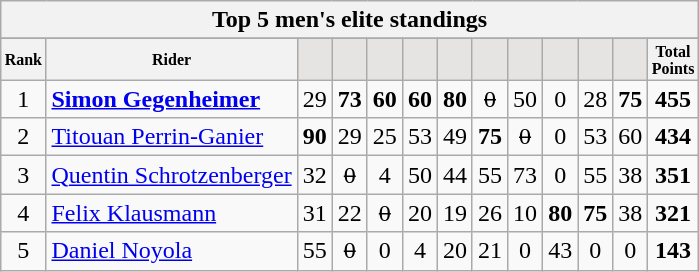<table class="wikitable sortable">
<tr>
<th colspan=27 align="center"><strong>Top 5 men's elite standings</strong></th>
</tr>
<tr>
</tr>
<tr style="font-size:8pt;font-weight:bold">
<th align="center">Rank</th>
<th align="center">Rider</th>
<th class=unsortable style="background:#E5E4E2;"><small></small></th>
<th class=unsortable style="background:#E5E4E2;"><small></small></th>
<th class=unsortable style="background:#E5E4E2;"><small></small></th>
<th class=unsortable style="background:#E5E4E2;"><small></small></th>
<th class=unsortable style="background:#E5E4E2;"><small></small></th>
<th class=unsortable style="background:#E5E4E2;"><small></small></th>
<th class=unsortable style="background:#E5E4E2;"><small></small></th>
<th class=unsortable style="background:#E5E4E2;"><small></small></th>
<th class=unsortable style="background:#E5E4E2;"><small></small></th>
<th class=unsortable style="background:#E5E4E2;"><small></small></th>
<th align="center">Total<br>Points</th>
</tr>
<tr>
<td align=center>1</td>
<td> <strong><a href='#'>Simon Gegenheimer</a></strong></td>
<td align=center>29</td>
<td align=center><strong>73</strong></td>
<td align=center><strong>60</strong></td>
<td align=center><strong>60</strong></td>
<td align=center><strong>80</strong></td>
<td align=center><s>0</s></td>
<td align=center>50</td>
<td align=center>0</td>
<td align=center>28</td>
<td align=center><strong>75</strong></td>
<td align=center><strong>455</strong></td>
</tr>
<tr>
<td align=center>2</td>
<td> <a href='#'>Titouan Perrin-Ganier</a></td>
<td align=center><strong>90</strong></td>
<td align=center>29</td>
<td align=center>25</td>
<td align=center>53</td>
<td align=center>49</td>
<td align=center><strong>75</strong></td>
<td align=center><s>0</s></td>
<td align=center>0</td>
<td align=center>53</td>
<td align=center>60</td>
<td align=center><strong>434</strong></td>
</tr>
<tr>
<td align=center>3</td>
<td> <a href='#'>Quentin Schrotzenberger</a></td>
<td align=center>32</td>
<td align=center><s>0</s></td>
<td align=center>4</td>
<td align=center>50</td>
<td align=center>44</td>
<td align=center>55</td>
<td align=center>73</td>
<td align=center>0</td>
<td align=center>55</td>
<td align=center>38</td>
<td align=center><strong>351</strong></td>
</tr>
<tr>
<td align=center>4</td>
<td> <a href='#'>Felix Klausmann</a></td>
<td align=center>31</td>
<td align=center>22</td>
<td align=center><s>0</s></td>
<td align=center>20</td>
<td align=center>19</td>
<td align=center>26</td>
<td align=center>10</td>
<td align=center><strong>80</strong></td>
<td align=center><strong>75</strong></td>
<td align=center>38</td>
<td align=center><strong>321</strong></td>
</tr>
<tr>
<td align=center>5</td>
<td> <a href='#'>Daniel Noyola</a></td>
<td align=center>55</td>
<td align=center><s>0</s></td>
<td align=center>0</td>
<td align=center>4</td>
<td align=center>20</td>
<td align=center>21</td>
<td align=center>0</td>
<td align=center>43</td>
<td align=center>0</td>
<td align=center>0</td>
<td align=center><strong>143</strong><br></td>
</tr>
</table>
